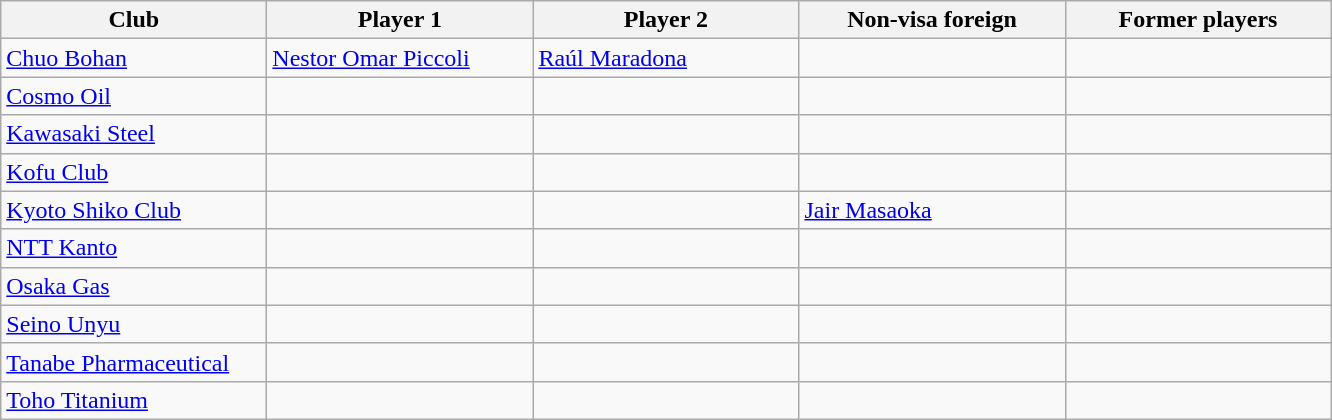<table class="wikitable">
<tr>
<th width="170">Club</th>
<th width="170">Player 1</th>
<th width="170">Player 2</th>
<th width="170">Non-visa foreign</th>
<th width="170">Former players</th>
</tr>
<tr>
<td><a href='#'>Chuo Bohan</a></td>
<td> <a href='#'>Nestor Omar Piccoli</a></td>
<td> <a href='#'>Raúl Maradona</a></td>
<td></td>
<td></td>
</tr>
<tr>
<td><a href='#'>Cosmo Oil</a></td>
<td></td>
<td></td>
<td></td>
<td></td>
</tr>
<tr>
<td><a href='#'>Kawasaki Steel</a></td>
<td></td>
<td></td>
<td></td>
<td></td>
</tr>
<tr>
<td><a href='#'>Kofu Club</a></td>
<td></td>
<td></td>
<td></td>
<td></td>
</tr>
<tr>
<td><a href='#'>Kyoto Shiko Club</a></td>
<td></td>
<td></td>
<td> <a href='#'>Jair Masaoka</a></td>
<td></td>
</tr>
<tr>
<td><a href='#'>NTT Kanto</a></td>
<td></td>
<td></td>
<td></td>
<td></td>
</tr>
<tr>
<td><a href='#'>Osaka Gas</a></td>
<td></td>
<td></td>
<td></td>
<td></td>
</tr>
<tr>
<td><a href='#'>Seino Unyu</a></td>
<td></td>
<td></td>
<td></td>
<td></td>
</tr>
<tr>
<td><a href='#'>Tanabe Pharmaceutical</a></td>
<td></td>
<td></td>
<td></td>
<td></td>
</tr>
<tr>
<td><a href='#'>Toho Titanium</a></td>
<td></td>
<td></td>
<td></td>
<td></td>
</tr>
</table>
